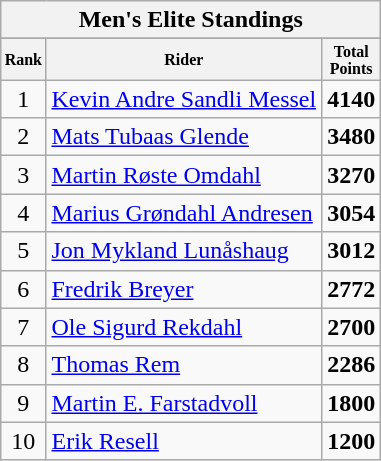<table class="wikitable sortable">
<tr>
<th colspan=27 align="center">Men's Elite Standings</th>
</tr>
<tr>
</tr>
<tr style="font-size:8pt;font-weight:bold">
<th align="center">Rank</th>
<th align="center">Rider</th>
<th align="center">Total<br>Points</th>
</tr>
<tr>
<td align=center>1</td>
<td> <a href='#'>Kevin Andre Sandli Messel</a></td>
<td align=center><strong>4140</strong></td>
</tr>
<tr>
<td align=center>2</td>
<td> <a href='#'>Mats Tubaas Glende</a></td>
<td align=center><strong>3480</strong></td>
</tr>
<tr>
<td align=center>3</td>
<td> <a href='#'>Martin Røste Omdahl</a></td>
<td align=center><strong>3270</strong></td>
</tr>
<tr>
<td align=center>4</td>
<td> <a href='#'>Marius Grøndahl Andresen</a></td>
<td align=center><strong>3054</strong></td>
</tr>
<tr>
<td align=center>5</td>
<td> <a href='#'>Jon Mykland Lunåshaug</a></td>
<td align=center><strong>3012</strong></td>
</tr>
<tr>
<td align=center>6</td>
<td> <a href='#'>Fredrik Breyer</a></td>
<td align=center><strong>2772</strong></td>
</tr>
<tr>
<td align=center>7</td>
<td> <a href='#'>Ole Sigurd Rekdahl</a></td>
<td align=center><strong>2700</strong></td>
</tr>
<tr>
<td align=center>8</td>
<td> <a href='#'>Thomas Rem</a></td>
<td align=center><strong>2286</strong></td>
</tr>
<tr>
<td align=center>9</td>
<td> <a href='#'>Martin E. Farstadvoll</a></td>
<td align=center><strong>1800</strong></td>
</tr>
<tr>
<td align=center>10</td>
<td> <a href='#'>Erik Resell</a></td>
<td align=center><strong>1200</strong></td>
</tr>
</table>
